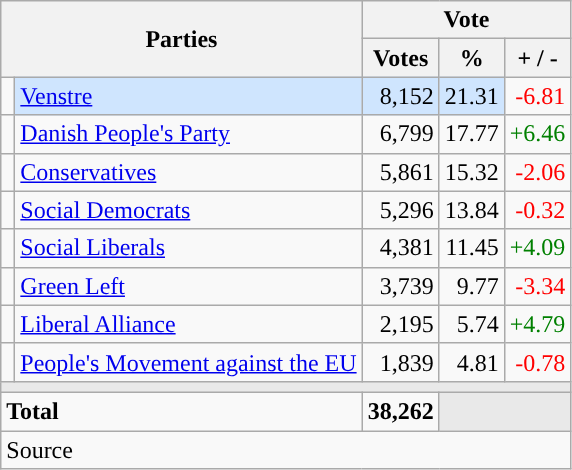<table class="wikitable" style="text-align:right;">
<tr>
<th style="text-align:centre;" rowspan="2" colspan="2" width="225">Parties</th>
<th colspan="3">Vote</th>
</tr>
<tr>
<th width="15">Votes</th>
<th width="15">%</th>
<th width="15">+ / -</th>
</tr>
<tr>
<td width="2" style="color:inherit;background:"></td>
<td bgcolor=#cfe5fe   align="left"><a href='#'>Venstre</a></td>
<td bgcolor=#cfe5fe>8,152</td>
<td bgcolor=#cfe5fe>21.31</td>
<td style=color:red;>-6.81</td>
</tr>
<tr>
<td width="2" style="color:inherit;background:"></td>
<td align="left"><a href='#'>Danish People's Party</a></td>
<td>6,799</td>
<td>17.77</td>
<td style=color:green;>+6.46</td>
</tr>
<tr>
<td width="2" style="color:inherit;background:"></td>
<td align="left"><a href='#'>Conservatives</a></td>
<td>5,861</td>
<td>15.32</td>
<td style=color:red;>-2.06</td>
</tr>
<tr>
<td width="2" style="color:inherit;background:"></td>
<td align="left"><a href='#'>Social Democrats</a></td>
<td>5,296</td>
<td>13.84</td>
<td style=color:red;>-0.32</td>
</tr>
<tr>
<td width="2" style="color:inherit;background:"></td>
<td align="left"><a href='#'>Social Liberals</a></td>
<td>4,381</td>
<td>11.45</td>
<td style=color:green;>+4.09</td>
</tr>
<tr>
<td width="2" style="color:inherit;background:"></td>
<td align="left"><a href='#'>Green Left</a></td>
<td>3,739</td>
<td>9.77</td>
<td style=color:red;>-3.34</td>
</tr>
<tr>
<td width="2" style="color:inherit;background:"></td>
<td align="left"><a href='#'>Liberal Alliance</a></td>
<td>2,195</td>
<td>5.74</td>
<td style=color:green;>+4.79</td>
</tr>
<tr>
<td width="2" style="color:inherit;background:"></td>
<td align="left"><a href='#'>People's Movement against the EU</a></td>
<td>1,839</td>
<td>4.81</td>
<td style=color:red;>-0.78</td>
</tr>
<tr>
<td colspan="7" bgcolor="#E9E9E9"></td>
</tr>
<tr>
<td align="left" colspan="2"><strong>Total</strong></td>
<td><strong>38,262</strong></td>
<td bgcolor="#E9E9E9" colspan="2"></td>
</tr>
<tr>
<td align="left" colspan="6">Source</td>
</tr>
</table>
